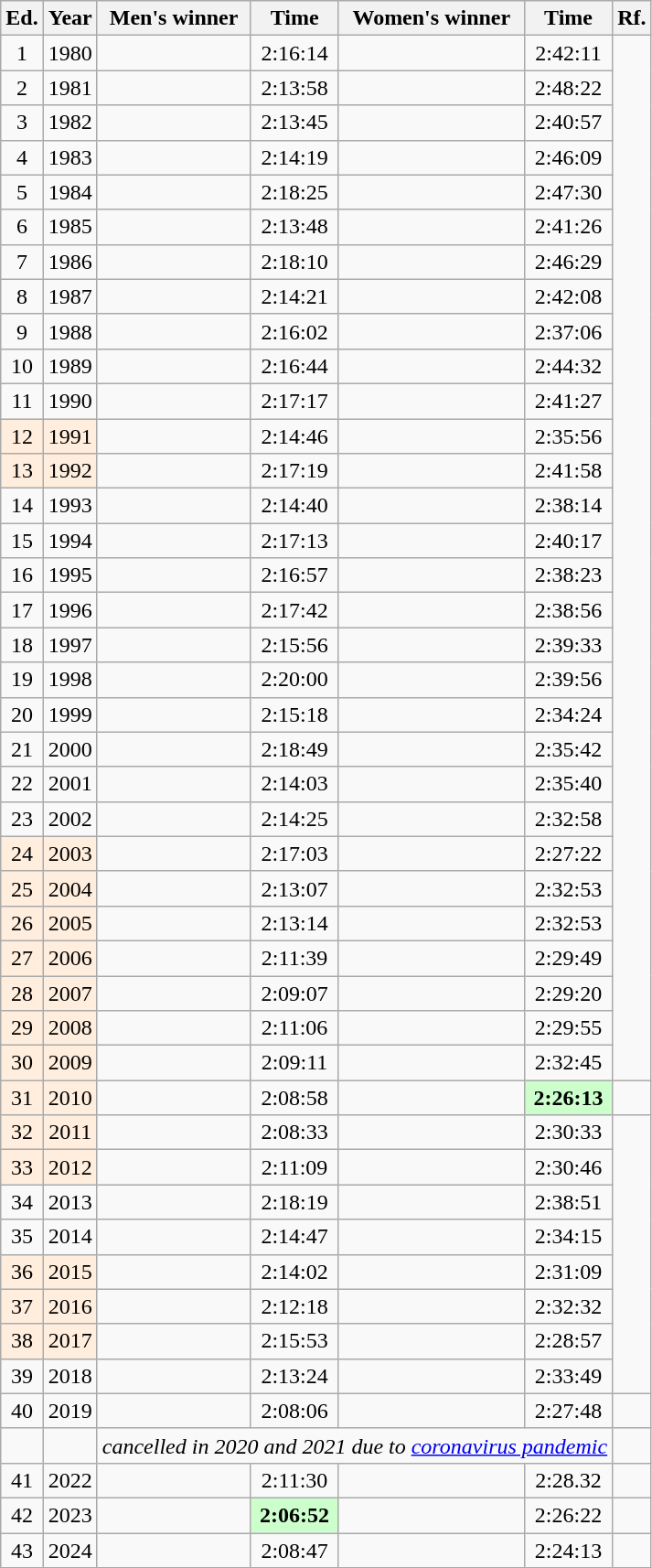<table class="wikitable sortable" style="text-align:center">
<tr>
<th class="unsortable">Ed.</th>
<th>Year</th>
<th>Men's winner</th>
<th>Time</th>
<th>Women's winner</th>
<th>Time</th>
<th class="unsortable">Rf.</th>
</tr>
<tr>
<td>1</td>
<td>1980</td>
<td align="left"></td>
<td>2:16:14</td>
<td align="left"></td>
<td>2:42:11</td>
</tr>
<tr>
<td>2</td>
<td>1981</td>
<td align="left"></td>
<td>2:13:58</td>
<td align="left"></td>
<td>2:48:22</td>
</tr>
<tr>
<td>3</td>
<td>1982</td>
<td align="left"></td>
<td>2:13:45</td>
<td align="left"></td>
<td>2:40:57</td>
</tr>
<tr>
<td>4</td>
<td>1983</td>
<td align="left"></td>
<td>2:14:19</td>
<td align="left"></td>
<td>2:46:09</td>
</tr>
<tr>
<td>5</td>
<td>1984</td>
<td align="left"></td>
<td>2:18:25</td>
<td align="left"></td>
<td>2:47:30</td>
</tr>
<tr>
<td>6</td>
<td>1985</td>
<td align="left"></td>
<td>2:13:48</td>
<td align="left"></td>
<td>2:41:26</td>
</tr>
<tr>
<td>7</td>
<td>1986</td>
<td align="left"></td>
<td>2:18:10</td>
<td align="left"></td>
<td>2:46:29</td>
</tr>
<tr>
<td>8</td>
<td>1987</td>
<td align="left"></td>
<td>2:14:21</td>
<td align="left"></td>
<td>2:42:08</td>
</tr>
<tr>
<td>9</td>
<td>1988</td>
<td align="left"></td>
<td>2:16:02</td>
<td align="left"></td>
<td>2:37:06</td>
</tr>
<tr>
<td>10</td>
<td>1989</td>
<td align="left"></td>
<td>2:16:44</td>
<td align="left"></td>
<td>2:44:32</td>
</tr>
<tr>
<td>11</td>
<td>1990</td>
<td align="left"></td>
<td>2:17:17</td>
<td align="left"></td>
<td>2:41:27</td>
</tr>
<tr>
<td bgcolor="#FFEEDD">12</td>
<td bgcolor="#FFEEDD">1991</td>
<td align="left"></td>
<td>2:14:46</td>
<td align="left"></td>
<td>2:35:56</td>
</tr>
<tr>
<td bgcolor="#FFEEDD">13</td>
<td bgcolor="#FFEEDD">1992</td>
<td align="left"></td>
<td>2:17:19</td>
<td align="left"></td>
<td>2:41:58</td>
</tr>
<tr>
<td>14</td>
<td>1993</td>
<td align="left"></td>
<td>2:14:40</td>
<td align="left"></td>
<td>2:38:14</td>
</tr>
<tr>
<td>15</td>
<td>1994</td>
<td align="left"></td>
<td>2:17:13</td>
<td align="left"></td>
<td>2:40:17</td>
</tr>
<tr>
<td>16</td>
<td>1995</td>
<td align="left"></td>
<td>2:16:57</td>
<td align="left"></td>
<td>2:38:23</td>
</tr>
<tr>
<td>17</td>
<td>1996</td>
<td align="left"></td>
<td>2:17:42</td>
<td align="left"></td>
<td>2:38:56</td>
</tr>
<tr>
<td>18</td>
<td>1997</td>
<td align="left"></td>
<td>2:15:56</td>
<td align="left"></td>
<td>2:39:33</td>
</tr>
<tr>
<td>19</td>
<td>1998</td>
<td align="left"></td>
<td>2:20:00</td>
<td align="left"></td>
<td>2:39:56</td>
</tr>
<tr>
<td>20</td>
<td>1999</td>
<td align="left"></td>
<td>2:15:18</td>
<td align="left"></td>
<td>2:34:24</td>
</tr>
<tr>
<td>21</td>
<td>2000</td>
<td align="left"></td>
<td>2:18:49</td>
<td align="left"></td>
<td>2:35:42</td>
</tr>
<tr>
<td>22</td>
<td>2001</td>
<td align="left"></td>
<td>2:14:03</td>
<td align="left"></td>
<td>2:35:40</td>
</tr>
<tr>
<td>23</td>
<td>2002</td>
<td align="left"></td>
<td>2:14:25</td>
<td align="left"></td>
<td>2:32:58</td>
</tr>
<tr>
<td bgcolor="#FFEEDD">24</td>
<td bgcolor="#FFEEDD">2003</td>
<td align="left"></td>
<td>2:17:03</td>
<td align="left"></td>
<td>2:27:22</td>
</tr>
<tr>
<td bgcolor="#FFEEDD">25</td>
<td bgcolor="#FFEEDD">2004</td>
<td align="left"></td>
<td>2:13:07</td>
<td align="left"></td>
<td>2:32:53</td>
</tr>
<tr>
<td bgcolor="#FFEEDD">26</td>
<td bgcolor="#FFEEDD">2005</td>
<td align="left"></td>
<td>2:13:14</td>
<td align="left"></td>
<td>2:32:53</td>
</tr>
<tr>
<td bgcolor="#FFEEDD">27</td>
<td bgcolor="#FFEEDD">2006</td>
<td align="left"></td>
<td>2:11:39</td>
<td align="left"></td>
<td>2:29:49</td>
</tr>
<tr>
<td bgcolor="#FFEEDD">28</td>
<td bgcolor="#FFEEDD">2007</td>
<td align="left"></td>
<td>2:09:07</td>
<td align="left"></td>
<td>2:29:20</td>
</tr>
<tr>
<td bgcolor="#FFEEDD">29</td>
<td bgcolor="#FFEEDD">2008</td>
<td align="left"></td>
<td>2:11:06</td>
<td align="left"></td>
<td>2:29:55</td>
</tr>
<tr>
<td bgcolor="#FFEEDD">30</td>
<td bgcolor="#FFEEDD">2009</td>
<td align="left"></td>
<td>2:09:11</td>
<td align="left"></td>
<td>2:32:45</td>
</tr>
<tr>
<td bgcolor="#FFEEDD">31</td>
<td bgcolor="#FFEEDD">2010</td>
<td align="left"></td>
<td>2:08:58</td>
<td align="left"></td>
<td bgcolor="#CCFFCC"><strong>2:26:13</strong></td>
<td></td>
</tr>
<tr>
<td bgcolor="#FFEEDD">32</td>
<td bgcolor="#FFEEDD">2011</td>
<td align="left"></td>
<td>2:08:33</td>
<td align="left"></td>
<td>2:30:33</td>
</tr>
<tr>
<td bgcolor="#FFEEDD">33</td>
<td bgcolor="#FFEEDD">2012</td>
<td align="left"></td>
<td>2:11:09</td>
<td align="left"></td>
<td>2:30:46</td>
</tr>
<tr>
<td>34</td>
<td>2013</td>
<td align="left"></td>
<td>2:18:19</td>
<td align="left"></td>
<td>2:38:51</td>
</tr>
<tr>
<td>35</td>
<td>2014</td>
<td align="left"></td>
<td>2:14:47</td>
<td align="left"></td>
<td>2:34:15</td>
</tr>
<tr>
<td bgcolor="#FFEEDD">36</td>
<td bgcolor="#FFEEDD">2015</td>
<td align="left"></td>
<td>2:14:02</td>
<td align="left"></td>
<td>2:31:09</td>
</tr>
<tr>
<td bgcolor="#FFEEDD">37</td>
<td bgcolor="#FFEEDD">2016</td>
<td align="left"></td>
<td>2:12:18</td>
<td align="left"></td>
<td>2:32:32</td>
</tr>
<tr>
<td bgcolor="#FFEEDD">38</td>
<td bgcolor="#FFEEDD">2017</td>
<td align="left"></td>
<td>2:15:53</td>
<td align="left"></td>
<td>2:28:57</td>
</tr>
<tr>
<td>39</td>
<td>2018</td>
<td align="left"></td>
<td>2:13:24</td>
<td align="left"></td>
<td>2:33:49</td>
</tr>
<tr>
<td>40</td>
<td>2019</td>
<td align="left"></td>
<td>2:08:06</td>
<td align="left"></td>
<td>2:27:48</td>
<td></td>
</tr>
<tr>
<td></td>
<td></td>
<td colspan="4" align="center" data-sort-value=""><em>cancelled in 2020 and 2021 due to <a href='#'>coronavirus pandemic</a></em></td>
<td></td>
</tr>
<tr>
<td>41</td>
<td>2022</td>
<td align="left"></td>
<td>2:11:30</td>
<td align="left"></td>
<td>2:28.32</td>
<td></td>
</tr>
<tr>
<td>42</td>
<td>2023</td>
<td align="left"></td>
<td bgcolor="#CCFFCC"><strong>2:06:52</strong></td>
<td align="left"></td>
<td>2:26:22</td>
<td></td>
</tr>
<tr>
<td>43</td>
<td>2024</td>
<td align="left"></td>
<td>2:08:47</td>
<td></td>
<td>2:24:13</td>
<td></td>
</tr>
</table>
